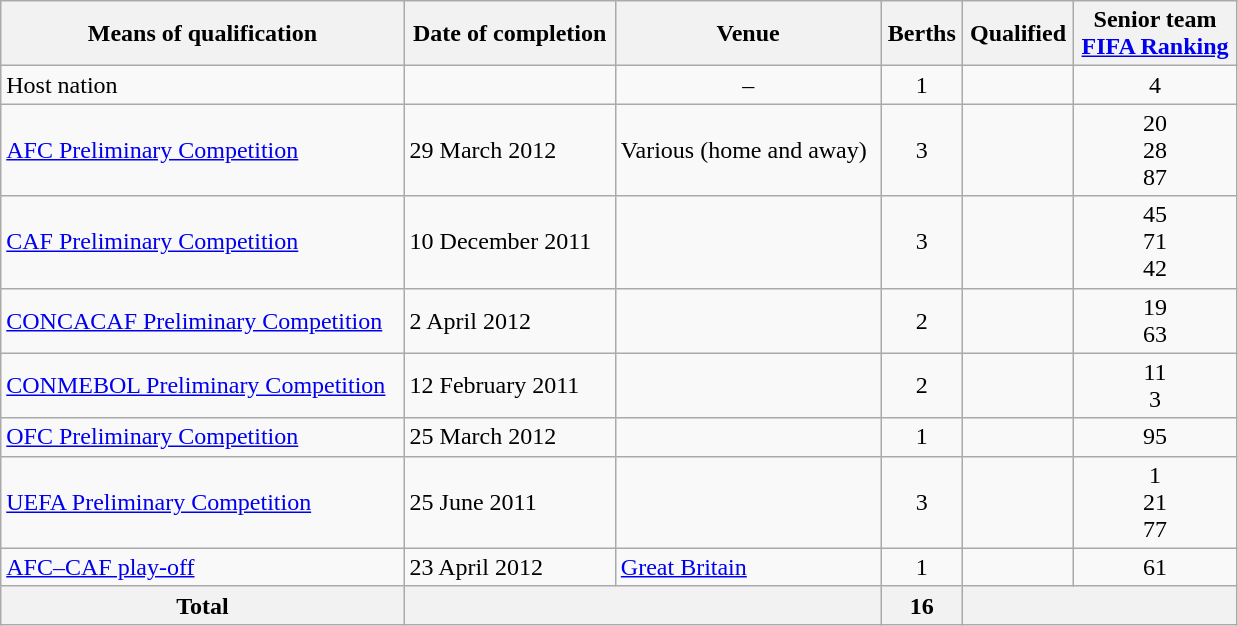<table class="wikitable" style="width:825px">
<tr>
<th>Means of qualification</th>
<th>Date of completion</th>
<th>Venue</th>
<th>Berths</th>
<th>Qualified</th>
<th>Senior team<br><a href='#'>FIFA Ranking</a></th>
</tr>
<tr>
<td>Host nation</td>
<td></td>
<td align=center>–</td>
<td align=center>1</td>
<td></td>
<td align=center>4</td>
</tr>
<tr>
<td><a href='#'>AFC Preliminary Competition</a></td>
<td>29 March 2012</td>
<td>Various (home and away)</td>
<td align=center>3</td>
<td><br><br></td>
<td align=center>20<br>28<br>87</td>
</tr>
<tr>
<td><a href='#'>CAF Preliminary Competition</a></td>
<td>10 December 2011</td>
<td></td>
<td align=center>3</td>
<td><br><br></td>
<td align=center>45<br>71<br>42</td>
</tr>
<tr>
<td><a href='#'>CONCACAF Preliminary Competition</a></td>
<td>2 April 2012</td>
<td></td>
<td align=center>2</td>
<td><br></td>
<td align=center>19<br>63</td>
</tr>
<tr>
<td><a href='#'>CONMEBOL Preliminary Competition</a></td>
<td>12 February 2011</td>
<td></td>
<td align=center>2</td>
<td><br></td>
<td align=center>11<br>3</td>
</tr>
<tr>
<td><a href='#'>OFC Preliminary Competition</a></td>
<td>25 March 2012</td>
<td></td>
<td align=center>1</td>
<td></td>
<td align=center>95</td>
</tr>
<tr>
<td><a href='#'>UEFA Preliminary Competition</a></td>
<td>25 June 2011</td>
<td></td>
<td align=center>3</td>
<td><br><br></td>
<td align=center>1<br>21<br>77</td>
</tr>
<tr>
<td><a href='#'>AFC–CAF play-off</a></td>
<td>23 April 2012</td>
<td> <a href='#'>Great Britain</a></td>
<td align=center>1</td>
<td></td>
<td align=center>61</td>
</tr>
<tr>
<th>Total</th>
<th colspan=2></th>
<th>16</th>
<th colspan=2></th>
</tr>
</table>
